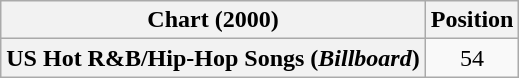<table class="wikitable plainrowheaders" style="text-align:center">
<tr>
<th scope="col">Chart (2000)</th>
<th scope="col">Position</th>
</tr>
<tr>
<th scope="row">US Hot R&B/Hip-Hop Songs (<em>Billboard</em>)</th>
<td>54</td>
</tr>
</table>
